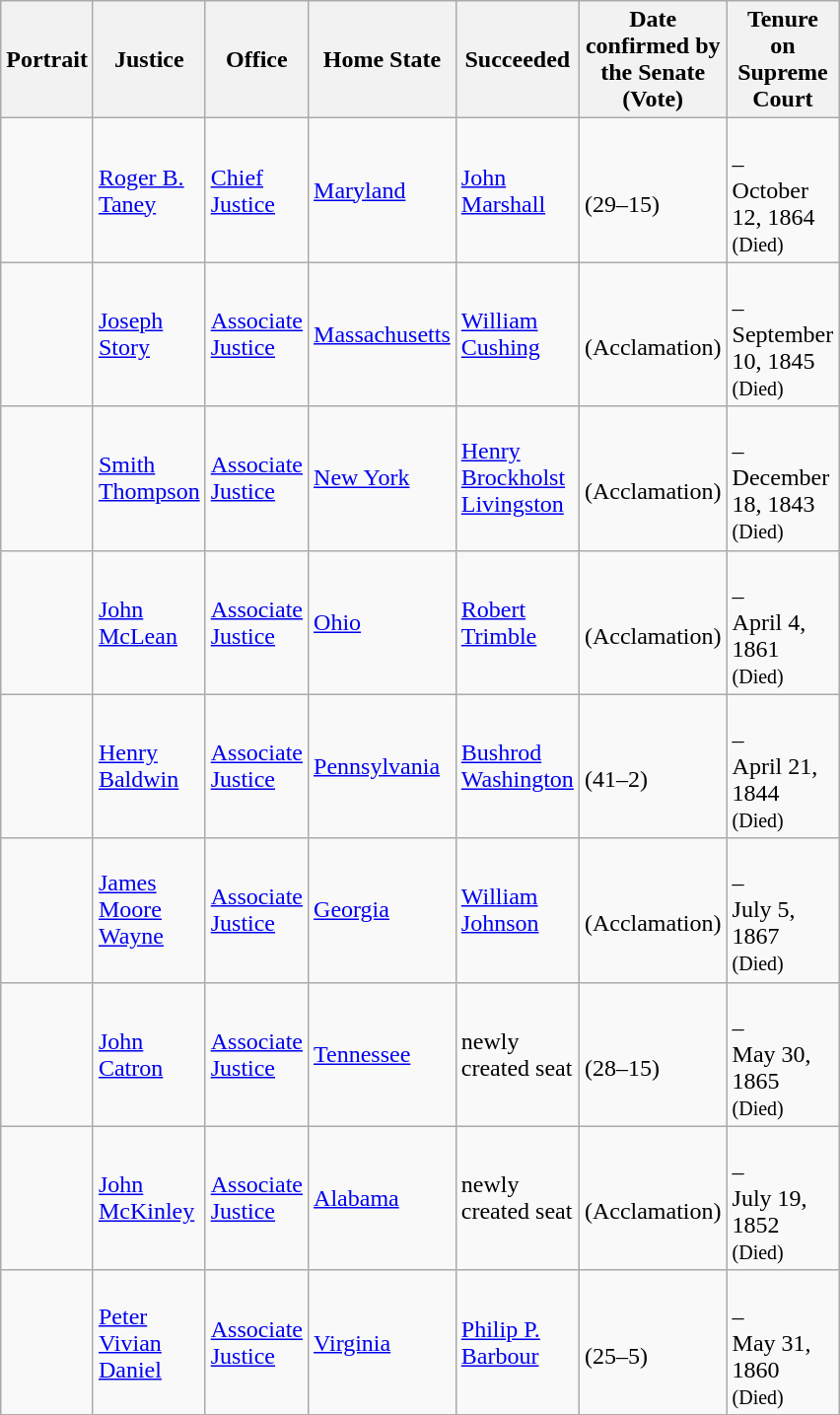<table class="wikitable sortable">
<tr>
<th scope="col" style="width: 10px;">Portrait</th>
<th scope="col" style="width: 10px;">Justice</th>
<th scope="col" style="width: 10px;">Office</th>
<th scope="col" style="width: 10px;">Home State</th>
<th scope="col" style="width: 10px;">Succeeded</th>
<th scope="col" style="width: 10px;">Date confirmed by the Senate<br>(Vote)</th>
<th scope="col" style="width: 10px;">Tenure on Supreme Court</th>
</tr>
<tr>
<td></td>
<td><a href='#'>Roger B. Taney</a></td>
<td><a href='#'>Chief Justice</a></td>
<td><a href='#'>Maryland</a></td>
<td><a href='#'>John Marshall</a></td>
<td><br>(29–15)</td>
<td><br>–<br>October 12, 1864<br><small>(Died)</small></td>
</tr>
<tr>
<td></td>
<td><a href='#'>Joseph Story</a><br></td>
<td><a href='#'>Associate Justice</a></td>
<td><a href='#'>Massachusetts</a></td>
<td><a href='#'>William Cushing</a></td>
<td><br>(Acclamation)</td>
<td><br>–<br>September 10, 1845<br><small>(Died)</small></td>
</tr>
<tr>
<td></td>
<td><a href='#'>Smith Thompson</a></td>
<td><a href='#'>Associate Justice</a></td>
<td><a href='#'>New York</a></td>
<td><a href='#'>Henry Brockholst Livingston</a></td>
<td><br>(Acclamation)</td>
<td><br>–<br>December 18, 1843<br><small>(Died)</small></td>
</tr>
<tr>
<td></td>
<td><a href='#'>John McLean</a></td>
<td><a href='#'>Associate Justice</a></td>
<td><a href='#'>Ohio</a></td>
<td><a href='#'>Robert Trimble</a></td>
<td><br>(Acclamation)</td>
<td><br>–<br>April 4, 1861<br><small>(Died)</small></td>
</tr>
<tr>
<td></td>
<td><a href='#'>Henry Baldwin</a></td>
<td><a href='#'>Associate Justice</a></td>
<td><a href='#'>Pennsylvania</a></td>
<td><a href='#'>Bushrod Washington</a></td>
<td><br>(41–2)</td>
<td><br>–<br>April 21, 1844<br><small>(Died)</small></td>
</tr>
<tr>
<td></td>
<td><a href='#'>James Moore Wayne</a></td>
<td><a href='#'>Associate Justice</a></td>
<td><a href='#'>Georgia</a></td>
<td><a href='#'>William Johnson</a></td>
<td><br>(Acclamation)</td>
<td><br>–<br>July 5, 1867<br><small>(Died)</small></td>
</tr>
<tr>
<td></td>
<td><a href='#'>John Catron</a></td>
<td><a href='#'>Associate Justice</a></td>
<td><a href='#'>Tennessee</a></td>
<td>newly created seat</td>
<td><br>(28–15)</td>
<td><br>–<br>May 30, 1865<br><small>(Died)</small></td>
</tr>
<tr>
<td></td>
<td><a href='#'>John McKinley</a></td>
<td><a href='#'>Associate Justice</a></td>
<td><a href='#'>Alabama</a></td>
<td>newly created seat</td>
<td><br>(Acclamation)</td>
<td><br>–<br>July 19, 1852<br><small>(Died)</small></td>
</tr>
<tr>
<td></td>
<td><a href='#'>Peter Vivian Daniel</a></td>
<td><a href='#'>Associate Justice</a></td>
<td><a href='#'>Virginia</a></td>
<td><a href='#'>Philip P. Barbour</a></td>
<td><br>(25–5)</td>
<td><br>–<br>May 31, 1860<br><small>(Died)</small></td>
</tr>
<tr>
</tr>
</table>
